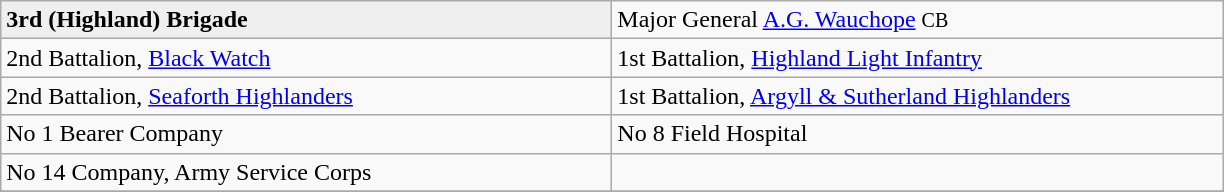<table class="wikitable">
<tr>
<td style="background:#efefef;"><strong>3rd (Highland) Brigade</strong></td>
<td>Major General <a href='#'>A.G. Wauchope</a> <small>CB</small></td>
</tr>
<tr>
<td width = "400pt">2nd Battalion, <a href='#'>Black Watch</a></td>
<td width="400pt">1st Battalion, <a href='#'>Highland Light Infantry</a></td>
</tr>
<tr>
<td>2nd Battalion, <a href='#'>Seaforth Highlanders</a></td>
<td>1st Battalion, <a href='#'>Argyll & Sutherland Highlanders</a></td>
</tr>
<tr>
<td>No 1 Bearer Company</td>
<td>No 8 Field Hospital</td>
</tr>
<tr>
<td>No 14 Company, Army Service Corps</td>
<td></td>
</tr>
<tr>
</tr>
</table>
